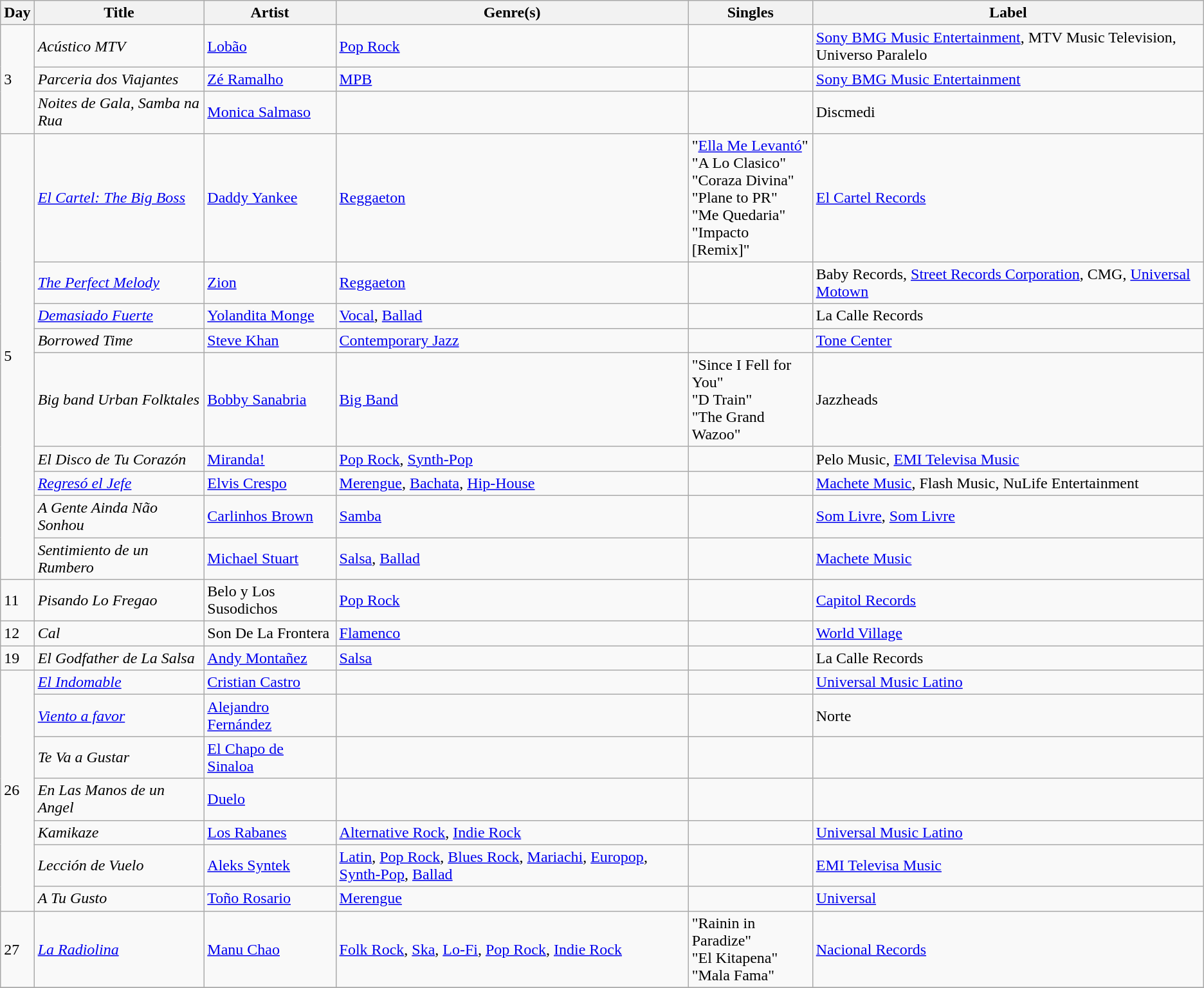<table class="wikitable sortable" style="text-align: left;">
<tr>
<th>Day</th>
<th>Title</th>
<th>Artist</th>
<th>Genre(s)</th>
<th>Singles</th>
<th>Label</th>
</tr>
<tr>
<td rowspan="3">3</td>
<td><em>Acústico MTV</em></td>
<td><a href='#'>Lobão</a></td>
<td><a href='#'>Pop Rock</a></td>
<td></td>
<td><a href='#'>Sony BMG Music Entertainment</a>, MTV Music Television, Universo Paralelo</td>
</tr>
<tr>
<td><em>Parceria dos Viajantes</em></td>
<td><a href='#'>Zé Ramalho</a></td>
<td><a href='#'>MPB</a></td>
<td></td>
<td><a href='#'>Sony BMG Music Entertainment</a></td>
</tr>
<tr>
<td><em>Noites de Gala, Samba na Rua</em></td>
<td><a href='#'>Monica Salmaso</a></td>
<td></td>
<td></td>
<td>Discmedi</td>
</tr>
<tr>
<td rowspan="9">5</td>
<td><em><a href='#'>El Cartel: The Big Boss</a></em></td>
<td><a href='#'>Daddy Yankee</a></td>
<td><a href='#'>Reggaeton</a></td>
<td>"<a href='#'>Ella Me Levantó</a>"<br>"A Lo Clasico"<br>"Coraza Divina"<br>"Plane to PR"<br>"Me Quedaria"<br>"Impacto [Remix]"</td>
<td><a href='#'>El Cartel Records</a></td>
</tr>
<tr>
<td><em><a href='#'>The Perfect Melody</a></em></td>
<td><a href='#'>Zion</a></td>
<td><a href='#'>Reggaeton</a></td>
<td></td>
<td>Baby Records, <a href='#'>Street Records Corporation</a>, CMG, <a href='#'>Universal Motown</a></td>
</tr>
<tr>
<td><em><a href='#'>Demasiado Fuerte</a></em></td>
<td><a href='#'>Yolandita Monge</a></td>
<td><a href='#'>Vocal</a>, <a href='#'>Ballad</a></td>
<td></td>
<td>La Calle Records</td>
</tr>
<tr>
<td><em>Borrowed Time</em></td>
<td><a href='#'>Steve Khan</a></td>
<td><a href='#'>Contemporary Jazz</a></td>
<td></td>
<td><a href='#'>Tone Center</a></td>
</tr>
<tr>
<td><em>Big band Urban Folktales</em></td>
<td><a href='#'>Bobby Sanabria</a></td>
<td><a href='#'>Big Band</a></td>
<td>"Since I Fell for You"<br>"D Train"<br>"The Grand Wazoo"</td>
<td>Jazzheads</td>
</tr>
<tr>
<td><em>El Disco de Tu Corazón</em></td>
<td><a href='#'>Miranda!</a></td>
<td><a href='#'>Pop Rock</a>, <a href='#'>Synth-Pop</a></td>
<td></td>
<td>Pelo Music, <a href='#'>EMI Televisa Music</a></td>
</tr>
<tr>
<td><em><a href='#'>Regresó el Jefe</a></em></td>
<td><a href='#'>Elvis Crespo</a></td>
<td><a href='#'>Merengue</a>, <a href='#'>Bachata</a>, <a href='#'>Hip-House</a></td>
<td></td>
<td><a href='#'>Machete Music</a>, Flash Music, NuLife Entertainment</td>
</tr>
<tr>
<td><em>A Gente Ainda Não Sonhou</em></td>
<td><a href='#'>Carlinhos Brown</a></td>
<td><a href='#'>Samba</a></td>
<td></td>
<td><a href='#'>Som Livre</a>, <a href='#'>Som Livre</a></td>
</tr>
<tr>
<td><em>Sentimiento de un Rumbero</em></td>
<td><a href='#'>Michael Stuart</a></td>
<td><a href='#'>Salsa</a>, <a href='#'>Ballad</a></td>
<td></td>
<td><a href='#'>Machete Music</a></td>
</tr>
<tr>
<td>11</td>
<td><em>Pisando Lo Fregao</em></td>
<td>Belo y Los Susodichos</td>
<td><a href='#'>Pop Rock</a></td>
<td></td>
<td><a href='#'>Capitol Records</a></td>
</tr>
<tr>
<td>12</td>
<td><em>Cal</em></td>
<td>Son De La Frontera</td>
<td><a href='#'>Flamenco</a></td>
<td></td>
<td><a href='#'>World Village</a></td>
</tr>
<tr>
<td>19</td>
<td><em>El Godfather de La Salsa</em></td>
<td><a href='#'>Andy Montañez</a></td>
<td><a href='#'>Salsa</a></td>
<td></td>
<td>La Calle Records</td>
</tr>
<tr>
<td rowspan="7">26</td>
<td><em><a href='#'>El Indomable</a></em></td>
<td><a href='#'>Cristian Castro</a></td>
<td></td>
<td></td>
<td><a href='#'>Universal Music Latino</a></td>
</tr>
<tr>
<td><em><a href='#'>Viento a favor</a></em></td>
<td><a href='#'>Alejandro Fernández</a></td>
<td></td>
<td></td>
<td>Norte</td>
</tr>
<tr>
<td><em>Te Va a Gustar</em></td>
<td><a href='#'>El Chapo de Sinaloa</a></td>
<td></td>
<td></td>
<td></td>
</tr>
<tr>
<td><em>En Las Manos de un Angel</em></td>
<td><a href='#'>Duelo</a></td>
<td></td>
<td></td>
<td></td>
</tr>
<tr>
<td><em>Kamikaze</em></td>
<td><a href='#'>Los Rabanes</a></td>
<td><a href='#'>Alternative Rock</a>, <a href='#'>Indie Rock</a></td>
<td></td>
<td><a href='#'>Universal Music Latino</a></td>
</tr>
<tr>
<td><em>Lección de Vuelo</em></td>
<td><a href='#'>Aleks Syntek</a></td>
<td><a href='#'>Latin</a>, <a href='#'>Pop Rock</a>, <a href='#'>Blues Rock</a>, <a href='#'>Mariachi</a>, <a href='#'>Europop</a>, <a href='#'>Synth-Pop</a>, <a href='#'>Ballad</a></td>
<td></td>
<td><a href='#'>EMI Televisa Music</a></td>
</tr>
<tr>
<td><em>A Tu Gusto</em></td>
<td><a href='#'>Toño Rosario</a></td>
<td><a href='#'>Merengue</a></td>
<td></td>
<td><a href='#'>Universal</a></td>
</tr>
<tr>
<td>27</td>
<td><em><a href='#'>La Radiolina</a></em></td>
<td><a href='#'>Manu Chao</a></td>
<td><a href='#'>Folk Rock</a>, <a href='#'>Ska</a>, <a href='#'>Lo-Fi</a>, <a href='#'>Pop Rock</a>, <a href='#'>Indie Rock</a></td>
<td>"Rainin in Paradize"<br>"El Kitapena"<br>"Mala Fama"</td>
<td><a href='#'>Nacional Records</a></td>
</tr>
<tr>
</tr>
</table>
